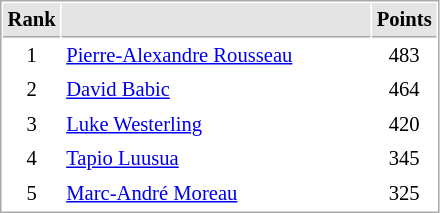<table cellspacing="1" cellpadding="3" style="border:1px solid #AAAAAA;font-size:86%">
<tr bgcolor="#E4E4E4">
<th style="border-bottom:1px solid #AAAAAA" width=10>Rank</th>
<th style="border-bottom:1px solid #AAAAAA" width=200></th>
<th style="border-bottom:1px solid #AAAAAA" width=20>Points</th>
</tr>
<tr>
<td align="center">1</td>
<td> <a href='#'>Pierre-Alexandre Rousseau</a></td>
<td align=center>483</td>
</tr>
<tr>
<td align="center">2</td>
<td> <a href='#'>David Babic</a></td>
<td align=center>464</td>
</tr>
<tr>
<td align="center">3</td>
<td> <a href='#'>Luke Westerling</a></td>
<td align=center>420</td>
</tr>
<tr>
<td align="center">4</td>
<td> <a href='#'>Tapio Luusua</a></td>
<td align=center>345</td>
</tr>
<tr>
<td align="center">5</td>
<td> <a href='#'>Marc-André Moreau</a></td>
<td align=center>325</td>
</tr>
</table>
